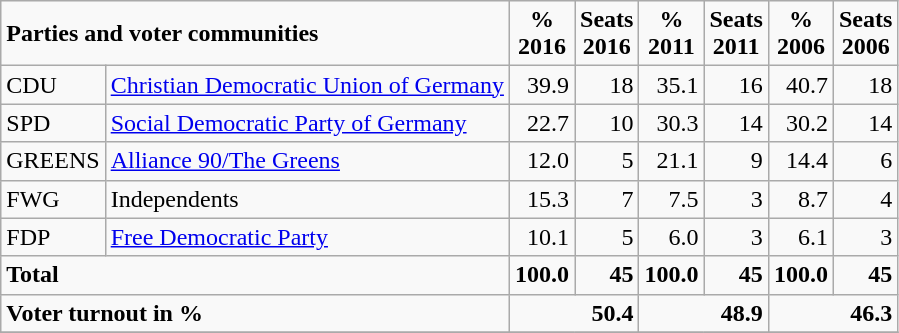<table class="wikitable">
<tr --  class="hintergrundfarbe5">
<td colspan="2"><strong>Parties and voter communities</strong></td>
<td align="center"><strong>%<br>2016</strong></td>
<td align="center"><strong>Seats<br>2016</strong></td>
<td align="center"><strong>%<br>2011</strong></td>
<td align="center"><strong>Seats<br>2011</strong></td>
<td align="center"><strong>%<br>2006</strong></td>
<td align="center"><strong>Seats<br>2006</strong></td>
</tr>
<tr --->
<td>CDU</td>
<td><a href='#'>Christian Democratic Union of Germany</a></td>
<td align="right">39.9</td>
<td align="right">18</td>
<td align="right">35.1</td>
<td align="right">16</td>
<td align="right">40.7</td>
<td align="right">18</td>
</tr>
<tr --->
<td>SPD</td>
<td><a href='#'>Social Democratic Party of Germany</a></td>
<td align="right">22.7</td>
<td align="right">10</td>
<td align="right">30.3</td>
<td align="right">14</td>
<td align="right">30.2</td>
<td align="right">14</td>
</tr>
<tr --->
<td>GREENS</td>
<td><a href='#'>Alliance 90/The Greens</a></td>
<td align="right">12.0</td>
<td align="right">5</td>
<td align="right">21.1</td>
<td align="right">9</td>
<td align="right">14.4</td>
<td align="right">6</td>
</tr>
<tr --->
<td>FWG</td>
<td>Independents</td>
<td align="right">15.3</td>
<td align="right">7</td>
<td align="right">7.5</td>
<td align="right">3</td>
<td align="right">8.7</td>
<td align="right">4</td>
</tr>
<tr --->
<td>FDP</td>
<td><a href='#'>Free Democratic Party</a></td>
<td align="right">10.1</td>
<td align="right">5</td>
<td align="right">6.0</td>
<td align="right">3</td>
<td align="right">6.1</td>
<td align="right">3</td>
</tr>
<tr -- class="hintergrundfarbe5">
<td colspan="2"><strong>Total</strong></td>
<td align="right"><strong>100.0</strong></td>
<td align="right"><strong>45</strong></td>
<td align="right"><strong>100.0</strong></td>
<td align="right"><strong>45</strong></td>
<td align="right"><strong>100.0</strong></td>
<td align="right"><strong>45</strong></td>
</tr>
<tr -- class="hintergrundfarbe5">
<td colspan="2"><strong>Voter turnout in %</strong></td>
<td colspan="2" align="right"><strong>50.4</strong></td>
<td colspan="2" align="right"><strong>48.9</strong></td>
<td colspan="2" align="right"><strong>46.3</strong></td>
</tr>
<tr --->
</tr>
</table>
